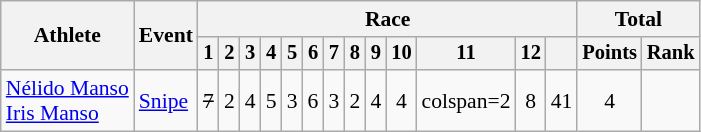<table class=wikitable style=font-size:90%;text-align:center>
<tr>
<th rowspan=2>Athlete</th>
<th rowspan=2>Event</th>
<th colspan=13>Race</th>
<th colspan=2>Total</th>
</tr>
<tr style=font-size:95%>
<th>1</th>
<th>2</th>
<th>3</th>
<th>4</th>
<th>5</th>
<th>6</th>
<th>7</th>
<th>8</th>
<th>9</th>
<th>10</th>
<th>11</th>
<th>12</th>
<th></th>
<th>Points</th>
<th>Rank</th>
</tr>
<tr>
<td align=left><a href='#'>Nélido Manso</a><br><a href='#'>Iris Manso</a></td>
<td align=left><a href='#'>Snipe</a></td>
<td><s>7</s></td>
<td>2</td>
<td>4</td>
<td>5</td>
<td>3</td>
<td>6</td>
<td>3</td>
<td>2</td>
<td>4</td>
<td>4</td>
<td>colspan=2 </td>
<td>8</td>
<td>41</td>
<td>4</td>
</tr>
</table>
